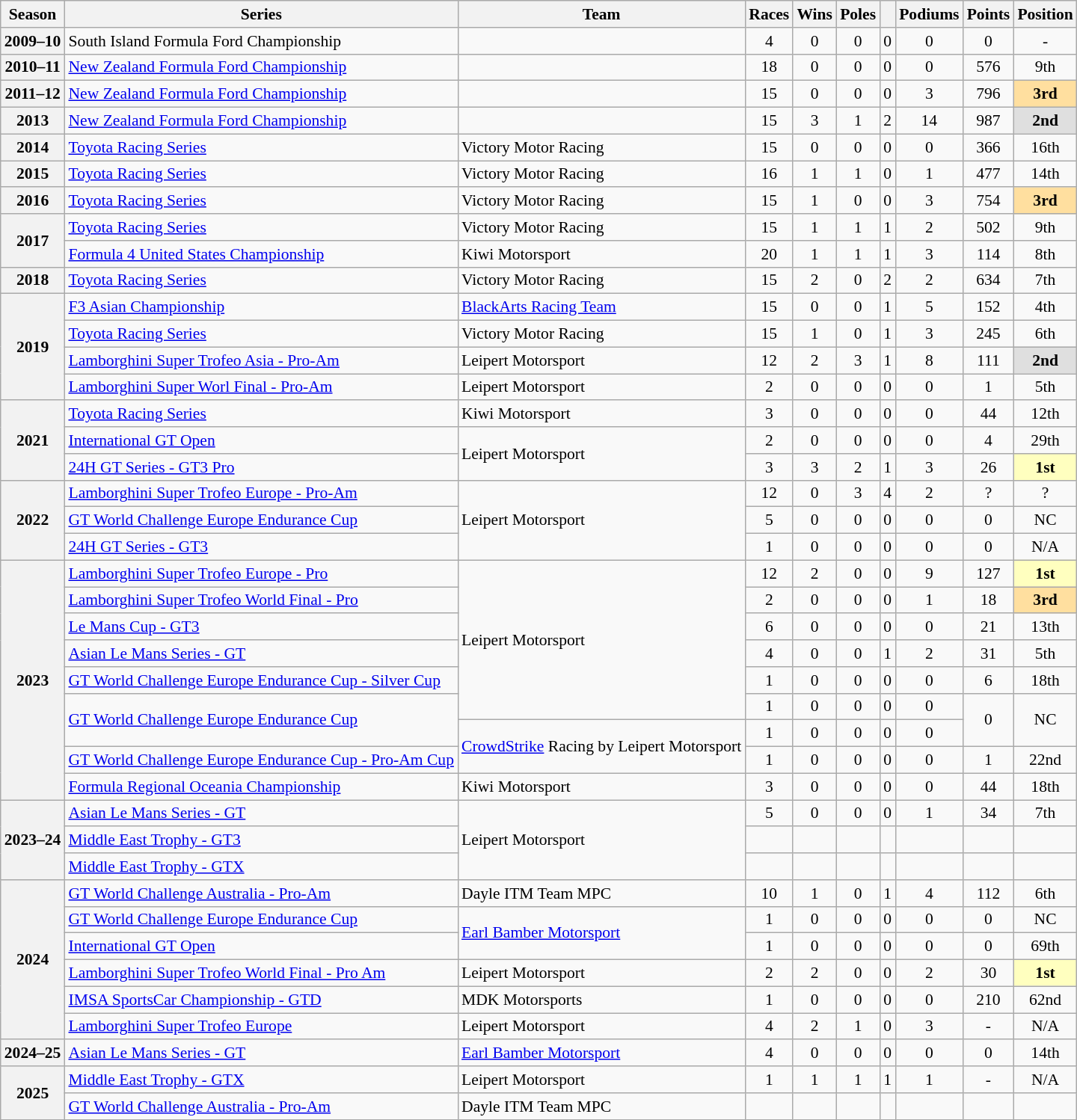<table class="wikitable" style="font-size: 90%; text-align:center">
<tr>
<th>Season</th>
<th>Series</th>
<th>Team</th>
<th>Races</th>
<th>Wins</th>
<th>Poles</th>
<th></th>
<th>Podiums</th>
<th>Points</th>
<th>Position</th>
</tr>
<tr>
<th>2009–10</th>
<td align="left">South Island Formula Ford Championship</td>
<td align="left"></td>
<td>4</td>
<td>0</td>
<td>0</td>
<td>0</td>
<td>0</td>
<td>0</td>
<td>-</td>
</tr>
<tr>
<th>2010–11</th>
<td align="left"><a href='#'>New Zealand Formula Ford Championship</a></td>
<td align="left"></td>
<td>18</td>
<td>0</td>
<td>0</td>
<td>0</td>
<td>0</td>
<td>576</td>
<td>9th</td>
</tr>
<tr>
<th>2011–12</th>
<td align="left"><a href='#'>New Zealand Formula Ford Championship</a></td>
<td align="left"></td>
<td>15</td>
<td>0</td>
<td>0</td>
<td>0</td>
<td>3</td>
<td>796</td>
<td style=background:#ffdf9f><strong>3rd</strong></td>
</tr>
<tr>
<th>2013</th>
<td align="left"><a href='#'>New Zealand Formula Ford Championship</a></td>
<td align="left"></td>
<td>15</td>
<td>3</td>
<td>1</td>
<td>2</td>
<td>14</td>
<td>987</td>
<td style=background:#dfdfdf><strong>2nd</strong></td>
</tr>
<tr>
<th>2014</th>
<td align="left"><a href='#'>Toyota Racing Series</a></td>
<td align="left">Victory Motor Racing</td>
<td>15</td>
<td>0</td>
<td>0</td>
<td>0</td>
<td>0</td>
<td>366</td>
<td>16th</td>
</tr>
<tr>
<th>2015</th>
<td align="left"><a href='#'>Toyota Racing Series</a></td>
<td align="left">Victory Motor Racing</td>
<td>16</td>
<td>1</td>
<td>1</td>
<td>0</td>
<td>1</td>
<td>477</td>
<td>14th</td>
</tr>
<tr>
<th>2016</th>
<td align="left"><a href='#'>Toyota Racing Series</a></td>
<td align="left">Victory Motor Racing</td>
<td>15</td>
<td>1</td>
<td>0</td>
<td>0</td>
<td>3</td>
<td>754</td>
<td style=background:#ffdf9f><strong>3rd</strong></td>
</tr>
<tr>
<th rowspan="2">2017</th>
<td align="left"><a href='#'>Toyota Racing Series</a></td>
<td align="left">Victory Motor Racing</td>
<td>15</td>
<td>1</td>
<td>1</td>
<td>1</td>
<td>2</td>
<td>502</td>
<td>9th</td>
</tr>
<tr>
<td align="left"><a href='#'>Formula 4 United States Championship</a></td>
<td align="left">Kiwi Motorsport</td>
<td>20</td>
<td>1</td>
<td>1</td>
<td>1</td>
<td>3</td>
<td>114</td>
<td>8th</td>
</tr>
<tr>
<th>2018</th>
<td align="left"><a href='#'>Toyota Racing Series</a></td>
<td align="left">Victory Motor Racing</td>
<td>15</td>
<td>2</td>
<td>0</td>
<td>2</td>
<td>2</td>
<td>634</td>
<td>7th</td>
</tr>
<tr>
<th rowspan=4>2019</th>
<td align=left><a href='#'>F3 Asian Championship</a></td>
<td align=left><a href='#'>BlackArts Racing Team</a></td>
<td>15</td>
<td>0</td>
<td>0</td>
<td>1</td>
<td>5</td>
<td>152</td>
<td>4th</td>
</tr>
<tr>
<td align=left><a href='#'>Toyota Racing Series</a></td>
<td align=left>Victory Motor Racing</td>
<td>15</td>
<td>1</td>
<td>0</td>
<td>1</td>
<td>3</td>
<td>245</td>
<td>6th</td>
</tr>
<tr>
<td align=left><a href='#'>Lamborghini Super Trofeo Asia - Pro-Am</a></td>
<td align=left>Leipert Motorsport</td>
<td>12</td>
<td>2</td>
<td>3</td>
<td>1</td>
<td>8</td>
<td>111</td>
<td style=background:#DFDFDF><strong>2nd</strong></td>
</tr>
<tr>
<td align=left><a href='#'>Lamborghini Super Worl Final - Pro-Am</a></td>
<td align=left>Leipert Motorsport</td>
<td>2</td>
<td>0</td>
<td>0</td>
<td>0</td>
<td>0</td>
<td>1</td>
<td>5th</td>
</tr>
<tr>
<th rowspan="3">2021</th>
<td align=left><a href='#'>Toyota Racing Series</a></td>
<td align=left>Kiwi Motorsport</td>
<td>3</td>
<td>0</td>
<td>0</td>
<td>0</td>
<td>0</td>
<td>44</td>
<td>12th</td>
</tr>
<tr>
<td align=left><a href='#'>International GT Open</a></td>
<td rowspan="2" align="left">Leipert Motorsport</td>
<td>2</td>
<td>0</td>
<td>0</td>
<td>0</td>
<td>0</td>
<td>4</td>
<td>29th</td>
</tr>
<tr>
<td align=left><a href='#'>24H GT Series - GT3 Pro</a></td>
<td>3</td>
<td>3</td>
<td>2</td>
<td>1</td>
<td>3</td>
<td>26</td>
<td style=background:#FFFFBF;><strong>1st</strong></td>
</tr>
<tr>
<th rowspan="3">2022</th>
<td align=left><a href='#'>Lamborghini Super Trofeo Europe - Pro-Am</a></td>
<td rowspan="3" align="left">Leipert Motorsport</td>
<td>12</td>
<td>0</td>
<td>3</td>
<td>4</td>
<td>2</td>
<td>?</td>
<td>?</td>
</tr>
<tr>
<td align=left><a href='#'>GT World Challenge Europe Endurance Cup</a></td>
<td>5</td>
<td>0</td>
<td>0</td>
<td>0</td>
<td>0</td>
<td>0</td>
<td>NC</td>
</tr>
<tr>
<td align=left><a href='#'>24H GT Series - GT3</a></td>
<td>1</td>
<td>0</td>
<td>0</td>
<td>0</td>
<td>0</td>
<td>0</td>
<td>N/A</td>
</tr>
<tr>
<th rowspan="9">2023</th>
<td align=left><a href='#'>Lamborghini Super Trofeo Europe - Pro</a></td>
<td rowspan="6" align="left">Leipert Motorsport</td>
<td>12</td>
<td>2</td>
<td>0</td>
<td>0</td>
<td>9</td>
<td>127</td>
<td style=background:#FFFFBF><strong>1st</strong></td>
</tr>
<tr>
<td align=left><a href='#'>Lamborghini Super Trofeo World Final - Pro</a></td>
<td>2</td>
<td>0</td>
<td>0</td>
<td>0</td>
<td>1</td>
<td>18</td>
<td style=background:#ffdf9f><strong>3rd</strong></td>
</tr>
<tr>
<td align=left><a href='#'>Le Mans Cup - GT3</a></td>
<td>6</td>
<td>0</td>
<td>0</td>
<td>0</td>
<td>0</td>
<td>21</td>
<td>13th</td>
</tr>
<tr>
<td align=left><a href='#'>Asian Le Mans Series - GT</a></td>
<td>4</td>
<td>0</td>
<td>0</td>
<td>1</td>
<td>2</td>
<td>31</td>
<td>5th</td>
</tr>
<tr>
<td align=left><a href='#'>GT World Challenge Europe Endurance Cup - Silver Cup</a></td>
<td>1</td>
<td>0</td>
<td>0</td>
<td>0</td>
<td>0</td>
<td>6</td>
<td>18th</td>
</tr>
<tr>
<td align=left rowspan=2><a href='#'>GT World Challenge Europe Endurance Cup</a></td>
<td>1</td>
<td>0</td>
<td>0</td>
<td>0</td>
<td>0</td>
<td rowspan="2">0</td>
<td rowspan="2">NC</td>
</tr>
<tr>
<td align=left rowspan=2><a href='#'>CrowdStrike</a> Racing by Leipert Motorsport</td>
<td>1</td>
<td>0</td>
<td>0</td>
<td>0</td>
<td>0</td>
</tr>
<tr>
<td align=left><a href='#'>GT World Challenge Europe Endurance Cup - Pro-Am Cup</a></td>
<td>1</td>
<td>0</td>
<td>0</td>
<td>0</td>
<td>0</td>
<td>1</td>
<td>22nd</td>
</tr>
<tr>
<td align=left><a href='#'>Formula Regional Oceania Championship</a></td>
<td align=left>Kiwi Motorsport</td>
<td>3</td>
<td>0</td>
<td>0</td>
<td>0</td>
<td>0</td>
<td>44</td>
<td>18th</td>
</tr>
<tr>
<th rowspan="3">2023–24</th>
<td align=left><a href='#'>Asian Le Mans Series - GT</a></td>
<td rowspan="3" align="left">Leipert Motorsport</td>
<td>5</td>
<td>0</td>
<td>0</td>
<td>0</td>
<td>1</td>
<td>34</td>
<td>7th</td>
</tr>
<tr>
<td align=left><a href='#'>Middle East Trophy - GT3</a></td>
<td></td>
<td></td>
<td></td>
<td></td>
<td></td>
<td></td>
<td></td>
</tr>
<tr>
<td align=left><a href='#'>Middle East Trophy - GTX</a></td>
<td></td>
<td></td>
<td></td>
<td></td>
<td></td>
<td></td>
<td></td>
</tr>
<tr>
<th rowspan="6">2024</th>
<td align="left"><a href='#'>GT World Challenge Australia - Pro-Am</a></td>
<td align="left">Dayle ITM Team MPC</td>
<td>10</td>
<td>1</td>
<td>0</td>
<td>1</td>
<td>4</td>
<td>112</td>
<td>6th</td>
</tr>
<tr>
<td align=left><a href='#'>GT World Challenge Europe Endurance Cup</a></td>
<td rowspan="2" align="left"><a href='#'>Earl Bamber Motorsport</a></td>
<td>1</td>
<td>0</td>
<td>0</td>
<td>0</td>
<td>0</td>
<td>0</td>
<td>NC</td>
</tr>
<tr>
<td align=left><a href='#'>International GT Open</a></td>
<td>1</td>
<td>0</td>
<td>0</td>
<td>0</td>
<td>0</td>
<td>0</td>
<td>69th</td>
</tr>
<tr>
<td align=left><a href='#'>Lamborghini Super Trofeo World Final - Pro Am</a></td>
<td align=left>Leipert Motorsport</td>
<td>2</td>
<td>2</td>
<td>0</td>
<td>0</td>
<td>2</td>
<td>30</td>
<td style=background:#FFFFBF><strong>1st</strong></td>
</tr>
<tr>
<td align=left><a href='#'>IMSA SportsCar Championship - GTD</a></td>
<td align=left>MDK Motorsports</td>
<td>1</td>
<td>0</td>
<td>0</td>
<td>0</td>
<td>0</td>
<td>210</td>
<td>62nd</td>
</tr>
<tr>
<td align=left><a href='#'>Lamborghini Super Trofeo Europe</a></td>
<td align=left>Leipert Motorsport</td>
<td>4</td>
<td>2</td>
<td>1</td>
<td>0</td>
<td>3</td>
<td>-</td>
<td>N/A</td>
</tr>
<tr>
<th>2024–25</th>
<td align=left><a href='#'>Asian Le Mans Series - GT</a></td>
<td align=left><a href='#'>Earl Bamber Motorsport</a></td>
<td>4</td>
<td>0</td>
<td>0</td>
<td>0</td>
<td>0</td>
<td>0</td>
<td>14th</td>
</tr>
<tr>
<th rowspan="2">2025</th>
<td align=left><a href='#'>Middle East Trophy - GTX</a></td>
<td align=left>Leipert Motorsport</td>
<td>1</td>
<td>1</td>
<td>1</td>
<td>1</td>
<td>1</td>
<td>-</td>
<td>N/A</td>
</tr>
<tr>
<td align=left><a href='#'>GT World Challenge Australia - Pro-Am</a></td>
<td align=left>Dayle ITM Team MPC</td>
<td></td>
<td></td>
<td></td>
<td></td>
<td></td>
<td></td>
<td></td>
</tr>
</table>
